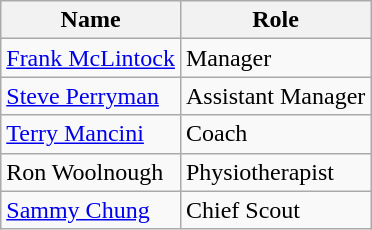<table class="wikitable">
<tr>
<th>Name</th>
<th>Role</th>
</tr>
<tr>
<td> <a href='#'>Frank McLintock</a></td>
<td>Manager</td>
</tr>
<tr>
<td> <a href='#'>Steve Perryman</a></td>
<td>Assistant Manager</td>
</tr>
<tr>
<td> <a href='#'>Terry Mancini</a></td>
<td>Coach</td>
</tr>
<tr>
<td> Ron Woolnough</td>
<td>Physiotherapist</td>
</tr>
<tr>
<td> <a href='#'>Sammy Chung</a></td>
<td>Chief Scout</td>
</tr>
</table>
